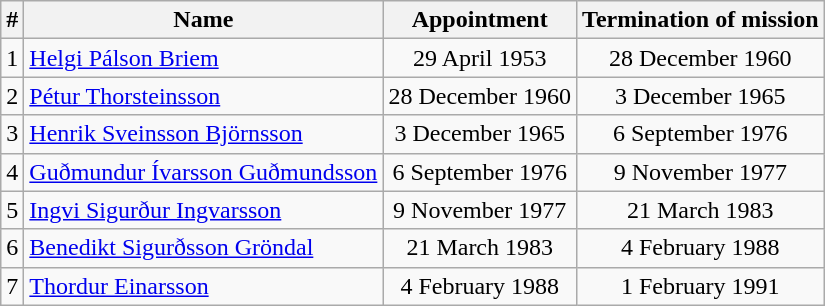<table class="wikitable">
<tr>
<th>#</th>
<th>Name</th>
<th>Appointment</th>
<th>Termination of mission</th>
</tr>
<tr>
<td style="text-align: right;">1</td>
<td><a href='#'>Helgi Pálson Briem</a></td>
<td style="text-align: center;">29 April 1953</td>
<td style="text-align: center;">28 December 1960</td>
</tr>
<tr>
<td style="text-align: right;">2</td>
<td><a href='#'>Pétur Thorsteinsson</a></td>
<td style="text-align: center;">28 December 1960</td>
<td style="text-align: center;">3 December 1965</td>
</tr>
<tr>
<td style="text-align: right;">3</td>
<td><a href='#'>Henrik Sveinsson Björnsson</a></td>
<td style="text-align: center;">3 December 1965</td>
<td style="text-align: center;">6 September 1976</td>
</tr>
<tr>
<td style="text-align: right;">4</td>
<td><a href='#'>Guðmundur Ívarsson Guðmundsson</a></td>
<td style="text-align: center;">6 September 1976</td>
<td style="text-align: center;">9 November 1977</td>
</tr>
<tr>
<td style="text-align: right;">5</td>
<td><a href='#'>Ingvi Sigurður Ingvarsson</a></td>
<td style="text-align: center;">9 November 1977</td>
<td style="text-align: center;">21 March 1983</td>
</tr>
<tr>
<td style="text-align: right;">6</td>
<td><a href='#'>Benedikt Sigurðsson Gröndal</a></td>
<td style="text-align: center;">21 March 1983</td>
<td style="text-align: center;">4 February 1988</td>
</tr>
<tr>
<td style="text-align: right;">7</td>
<td><a href='#'>Thordur Einarsson</a></td>
<td style="text-align: center;">4 February 1988</td>
<td style="text-align: center;">1 February 1991</td>
</tr>
</table>
